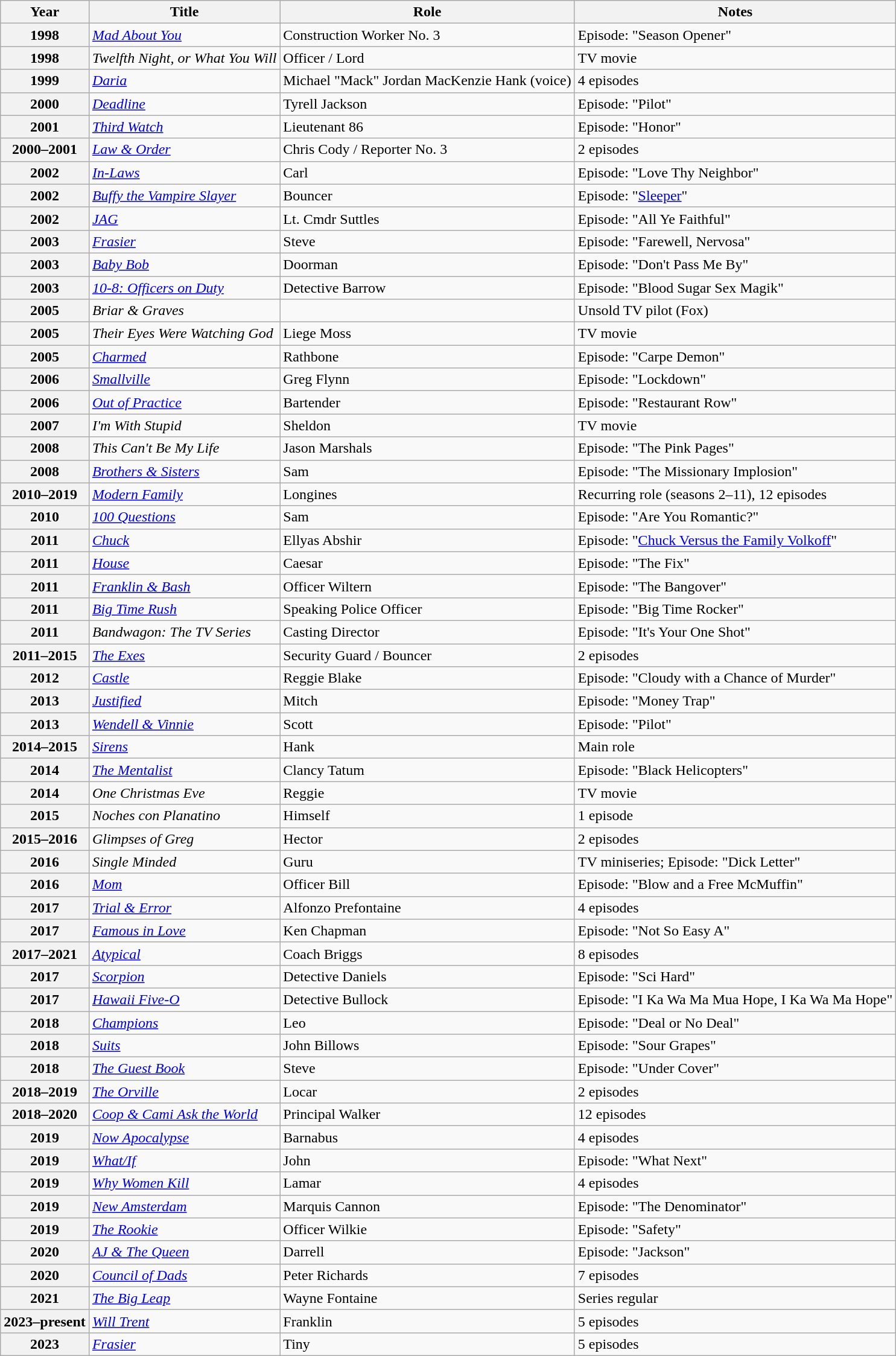<table class="wikitable sortable plainrowheaders">
<tr>
<th scope="col">Year</th>
<th scope="col">Title</th>
<th scope="col">Role</th>
<th scope="col" class="unsortable">Notes</th>
</tr>
<tr>
<th scope="row">1998</th>
<td><em><a href='#'>Mad About You</a></em></td>
<td>Construction Worker No. 3</td>
<td>Episode: "Season Opener"</td>
</tr>
<tr>
<th scope="row">1998</th>
<td><em>Twelfth Night, or What You Will</em></td>
<td>Officer / Lord</td>
<td>TV movie</td>
</tr>
<tr>
<th scope="row">1999</th>
<td><em><a href='#'>Daria</a></em></td>
<td>Michael "Mack" Jordan MacKenzie Hank (voice)</td>
<td>4 episodes</td>
</tr>
<tr>
<th scope="row">2000</th>
<td><em><a href='#'>Deadline</a></em></td>
<td>Tyrell Jackson</td>
<td>Episode: "Pilot"</td>
</tr>
<tr>
<th scope="row">2001</th>
<td><em><a href='#'>Third Watch</a></em></td>
<td>Lieutenant 86</td>
<td>Episode: "Honor"</td>
</tr>
<tr>
<th scope="row">2000–2001</th>
<td><em><a href='#'>Law & Order</a></em></td>
<td>Chris Cody / Reporter No. 3</td>
<td>2 episodes</td>
</tr>
<tr>
<th scope="row">2002</th>
<td><em><a href='#'>In-Laws</a></em></td>
<td>Carl</td>
<td>Episode: "Love Thy Neighbor"</td>
</tr>
<tr>
<th scope="row">2002</th>
<td><em><a href='#'>Buffy the Vampire Slayer</a></em></td>
<td>Bouncer</td>
<td>Episode: "<a href='#'>Sleeper</a>"</td>
</tr>
<tr>
<th scope="row">2002</th>
<td><em><a href='#'>JAG</a></em></td>
<td>Lt. Cmdr Suttles</td>
<td>Episode: "All Ye Faithful"</td>
</tr>
<tr>
<th scope="row">2003</th>
<td><em><a href='#'>Frasier</a></em></td>
<td>Steve</td>
<td>Episode: "Farewell, Nervosa"</td>
</tr>
<tr>
<th scope="row">2003</th>
<td><em><a href='#'>Baby Bob</a></em></td>
<td>Doorman</td>
<td>Episode: "Don't Pass Me By"</td>
</tr>
<tr>
<th scope="row">2003</th>
<td><em><a href='#'>10-8: Officers on Duty</a></em></td>
<td>Detective Barrow</td>
<td>Episode: "Blood Sugar Sex Magik"</td>
</tr>
<tr>
<th scope="row">2005</th>
<td><em>Briar & Graves</em></td>
<td></td>
<td>Unsold TV pilot (Fox)</td>
</tr>
<tr>
<th scope="row">2005</th>
<td><em>Their Eyes Were Watching God</em></td>
<td>Liege Moss</td>
<td>TV movie</td>
</tr>
<tr>
<th scope="row">2005</th>
<td><em><a href='#'>Charmed</a></em></td>
<td>Rathbone</td>
<td>Episode: "Carpe Demon"</td>
</tr>
<tr>
<th scope="row">2006</th>
<td><em><a href='#'>Smallville</a></em></td>
<td>Greg Flynn</td>
<td>Episode: "Lockdown"</td>
</tr>
<tr>
<th scope="row">2006</th>
<td><em><a href='#'>Out of Practice</a></em></td>
<td>Bartender</td>
<td>Episode: "Restaurant Row"</td>
</tr>
<tr>
<th scope="row">2007</th>
<td><em>I'm With Stupid</em></td>
<td>Sheldon</td>
<td>TV movie</td>
</tr>
<tr>
<th scope="row">2008</th>
<td><em>This Can't Be My Life</em></td>
<td>Jason Marshals</td>
<td>Episode: "The Pink Pages"</td>
</tr>
<tr>
<th scope="row">2008</th>
<td><em><a href='#'>Brothers & Sisters</a></em></td>
<td>Sam</td>
<td>Episode: "The Missionary Implosion"</td>
</tr>
<tr>
<th scope="row">2010–2019</th>
<td><em><a href='#'>Modern Family</a></em></td>
<td>Longines</td>
<td>Recurring role (seasons 2–11), 12 episodes</td>
</tr>
<tr>
<th scope="row">2010</th>
<td><em><a href='#'>100 Questions</a></em></td>
<td>Sam</td>
<td>Episode: "Are You Romantic?"</td>
</tr>
<tr>
<th scope="row">2011</th>
<td><em><a href='#'>Chuck</a></em></td>
<td>Ellyas Abshir</td>
<td>Episode: "<a href='#'>Chuck Versus the Family Volkoff</a>"</td>
</tr>
<tr>
<th scope="row">2011</th>
<td><em><a href='#'>House</a></em></td>
<td>Caesar</td>
<td>Episode: "The Fix"</td>
</tr>
<tr>
<th scope="row">2011</th>
<td><em><a href='#'>Franklin & Bash</a></em></td>
<td>Officer Wiltern</td>
<td>Episode: "The Bangover"</td>
</tr>
<tr>
<th scope="row">2011</th>
<td><em><a href='#'>Big Time Rush</a></em></td>
<td>Speaking Police Officer</td>
<td>Episode: "Big Time Rocker"</td>
</tr>
<tr>
<th scope="row">2011</th>
<td><em>Bandwagon: The TV Series</em></td>
<td>Casting Director</td>
<td>Episode: "It's Your One Shot"</td>
</tr>
<tr>
<th scope="row">2011–2015</th>
<td><em><a href='#'>The Exes</a></em></td>
<td>Security Guard / Bouncer</td>
<td>2 episodes</td>
</tr>
<tr>
<th scope="row">2012</th>
<td><em><a href='#'>Castle</a></em></td>
<td>Reggie Blake</td>
<td>Episode: "Cloudy with a Chance of Murder"</td>
</tr>
<tr>
<th scope="row">2013</th>
<td><em><a href='#'>Justified</a></em></td>
<td>Mitch</td>
<td>Episode: "Money Trap"</td>
</tr>
<tr>
<th scope="row">2013</th>
<td><em><a href='#'>Wendell & Vinnie</a></em></td>
<td>Scott</td>
<td>Episode: "Pilot"</td>
</tr>
<tr>
<th scope="row">2014–2015</th>
<td><em><a href='#'>Sirens</a></em></td>
<td>Hank</td>
<td>Main role</td>
</tr>
<tr>
<th scope="row">2014</th>
<td><em><a href='#'>The Mentalist</a></em></td>
<td>Clancy Tatum</td>
<td>Episode: "Black Helicopters"</td>
</tr>
<tr>
<th scope="row">2014</th>
<td><em>One Christmas Eve</em></td>
<td>Reggie</td>
<td>TV movie</td>
</tr>
<tr>
<th scope="row">2015</th>
<td><em>Noches con Planatino</em></td>
<td>Himself</td>
<td>1 episode</td>
</tr>
<tr>
<th scope="row">2015–2016</th>
<td><em>Glimpses of Greg</em></td>
<td>Hector</td>
<td>2 episodes</td>
</tr>
<tr>
<th scope="row">2016</th>
<td><em>Single Minded</em></td>
<td>Guru</td>
<td>TV miniseries; Episode: "Dick Letter"</td>
</tr>
<tr>
<th scope="row">2016</th>
<td><em><a href='#'>Mom</a></em></td>
<td>Officer Bill</td>
<td>Episode: "Blow and a Free McMuffin"</td>
</tr>
<tr>
<th scope="row">2017</th>
<td><em><a href='#'>Trial & Error</a></em></td>
<td>Alfonzo Prefontaine</td>
<td>4 episodes</td>
</tr>
<tr>
<th scope="row">2017</th>
<td><em><a href='#'>Famous in Love</a></em></td>
<td>Ken Chapman</td>
<td>Episode: "Not So Easy A"</td>
</tr>
<tr>
<th scope="row">2017–2021</th>
<td><em><a href='#'>Atypical</a></em></td>
<td>Coach Briggs</td>
<td>8 episodes</td>
</tr>
<tr>
<th scope="row">2017</th>
<td><em><a href='#'>Scorpion</a></em></td>
<td>Detective Daniels</td>
<td>Episode: "Sci Hard"</td>
</tr>
<tr>
<th scope="row">2017</th>
<td><em><a href='#'>Hawaii Five-O</a></em></td>
<td>Detective Bullock</td>
<td>Episode: "I Ka Wa Ma Mua Hope, I Ka Wa Ma Hope"</td>
</tr>
<tr>
<th scope="row">2018</th>
<td><em><a href='#'>Champions</a></em></td>
<td>Leo</td>
<td>Episode: "Deal or No Deal"</td>
</tr>
<tr>
<th scope="row">2018</th>
<td><em><a href='#'>Suits</a></em></td>
<td>John Billows</td>
<td>Episode: "Sour Grapes"</td>
</tr>
<tr>
<th scope="row">2018</th>
<td><em><a href='#'>The Guest Book</a></em></td>
<td>Steve</td>
<td>Episode: "Under Cover"</td>
</tr>
<tr>
<th scope="row">2018–2019</th>
<td><em><a href='#'>The Orville</a></em></td>
<td>Locar</td>
<td>2 episodes</td>
</tr>
<tr>
<th scope="row">2018–2020</th>
<td><em><a href='#'>Coop & Cami Ask the World</a></em></td>
<td>Principal Walker</td>
<td>12 episodes</td>
</tr>
<tr>
<th scope="row">2019</th>
<td><em><a href='#'>Now Apocalypse</a></em></td>
<td>Barnabus</td>
<td>4 episodes</td>
</tr>
<tr>
<th scope="row">2019</th>
<td><em><a href='#'>What/If</a></em></td>
<td>John</td>
<td>Episode: "What Next"</td>
</tr>
<tr>
<th scope="row">2019</th>
<td><em><a href='#'>Why Women Kill</a></em></td>
<td>Lamar</td>
<td>4 episodes</td>
</tr>
<tr>
<th scope="row">2019</th>
<td><em><a href='#'>New Amsterdam</a></em></td>
<td>Marquis Cannon</td>
<td>Episode: "The Denominator"</td>
</tr>
<tr>
<th scope="row">2019</th>
<td><em><a href='#'>The Rookie</a></em></td>
<td>Officer Wilkie</td>
<td>Episode: "Safety"</td>
</tr>
<tr>
<th scope="row">2020</th>
<td><em><a href='#'>AJ & The Queen</a></em></td>
<td>Darrell</td>
<td>Episode: "Jackson"</td>
</tr>
<tr>
<th scope="row">2020</th>
<td><em><a href='#'>Council of Dads</a></em></td>
<td>Peter Richards</td>
<td>7 episodes</td>
</tr>
<tr>
<th scope="row">2021</th>
<td><em><a href='#'>The Big Leap</a></em></td>
<td>Wayne Fontaine</td>
<td>Series regular</td>
</tr>
<tr>
<th scope="row">2023–present</th>
<td><em><a href='#'>Will Trent</a></em></td>
<td>Franklin</td>
<td>5 episodes</td>
</tr>
<tr>
<th scope="row">2023</th>
<td><em><a href='#'>Frasier</a></em></td>
<td>Tiny</td>
<td>5 episodes</td>
</tr>
</table>
